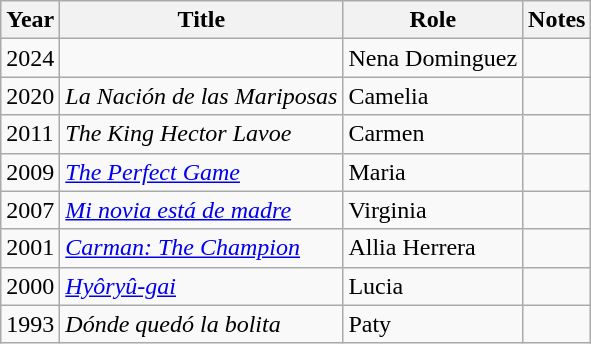<table class="wikitable sortable">
<tr>
<th>Year</th>
<th>Title</th>
<th>Role</th>
<th>Notes</th>
</tr>
<tr>
<td>2024</td>
<td></td>
<td>Nena Dominguez</td>
<td></td>
</tr>
<tr>
<td>2020</td>
<td><em>La Nación de las Mariposas</em></td>
<td>Camelia</td>
<td></td>
</tr>
<tr>
<td>2011</td>
<td><em>The King Hector Lavoe</em></td>
<td>Carmen</td>
<td></td>
</tr>
<tr>
<td>2009</td>
<td><em><a href='#'>The Perfect Game</a></em></td>
<td>Maria</td>
<td></td>
</tr>
<tr>
<td>2007</td>
<td><em><a href='#'>Mi novia está de madre</a></em></td>
<td>Virginia</td>
<td></td>
</tr>
<tr>
<td>2001</td>
<td><em><a href='#'>Carman: The Champion</a></em></td>
<td>Allia Herrera</td>
<td></td>
</tr>
<tr>
<td>2000</td>
<td><em><a href='#'>Hyôryû-gai</a></em></td>
<td>Lucia</td>
<td></td>
</tr>
<tr>
<td>1993</td>
<td><em>Dónde quedó la bolita</em></td>
<td>Paty</td>
<td></td>
</tr>
</table>
